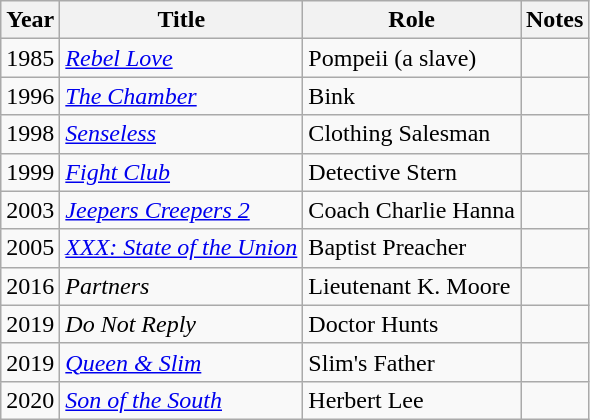<table class="wikitable">
<tr>
<th>Year</th>
<th>Title</th>
<th>Role</th>
<th>Notes</th>
</tr>
<tr>
<td>1985</td>
<td><em><a href='#'>Rebel Love</a></em></td>
<td>Pompeii (a slave)</td>
<td></td>
</tr>
<tr>
<td>1996</td>
<td><em><a href='#'>The Chamber</a></em></td>
<td>Bink</td>
<td></td>
</tr>
<tr>
<td>1998</td>
<td><em><a href='#'>Senseless</a></em></td>
<td>Clothing Salesman</td>
<td></td>
</tr>
<tr>
<td>1999</td>
<td><em><a href='#'>Fight Club</a></em></td>
<td>Detective Stern</td>
<td></td>
</tr>
<tr>
<td>2003</td>
<td><em><a href='#'>Jeepers Creepers 2</a></em></td>
<td>Coach Charlie Hanna</td>
<td></td>
</tr>
<tr>
<td>2005</td>
<td><em><a href='#'>XXX: State of the Union</a></em></td>
<td>Baptist Preacher</td>
<td></td>
</tr>
<tr>
<td>2016</td>
<td><em>Partners</em></td>
<td>Lieutenant K. Moore</td>
<td></td>
</tr>
<tr>
<td>2019</td>
<td><em>Do Not Reply</em></td>
<td>Doctor Hunts</td>
<td></td>
</tr>
<tr>
<td>2019</td>
<td><em><a href='#'>Queen & Slim</a></em></td>
<td>Slim's Father</td>
<td></td>
</tr>
<tr>
<td>2020</td>
<td><em><a href='#'>Son of the South</a></em></td>
<td>Herbert Lee</td>
<td></td>
</tr>
</table>
